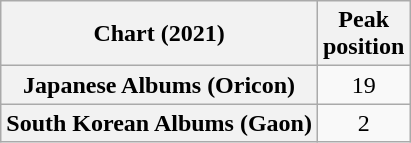<table class="wikitable sortable plainrowheaders" style="text-align:center">
<tr>
<th scope="col">Chart (2021)</th>
<th scope="col">Peak<br>position</th>
</tr>
<tr>
<th scope="row">Japanese Albums (Oricon)</th>
<td>19</td>
</tr>
<tr>
<th scope="row">South Korean Albums (Gaon)</th>
<td>2</td>
</tr>
</table>
